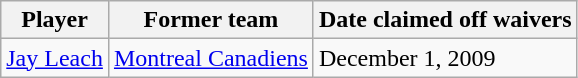<table class="wikitable">
<tr>
<th>Player</th>
<th>Former team</th>
<th>Date claimed off waivers</th>
</tr>
<tr>
<td><a href='#'>Jay Leach</a></td>
<td><a href='#'>Montreal Canadiens</a></td>
<td>December 1, 2009</td>
</tr>
</table>
